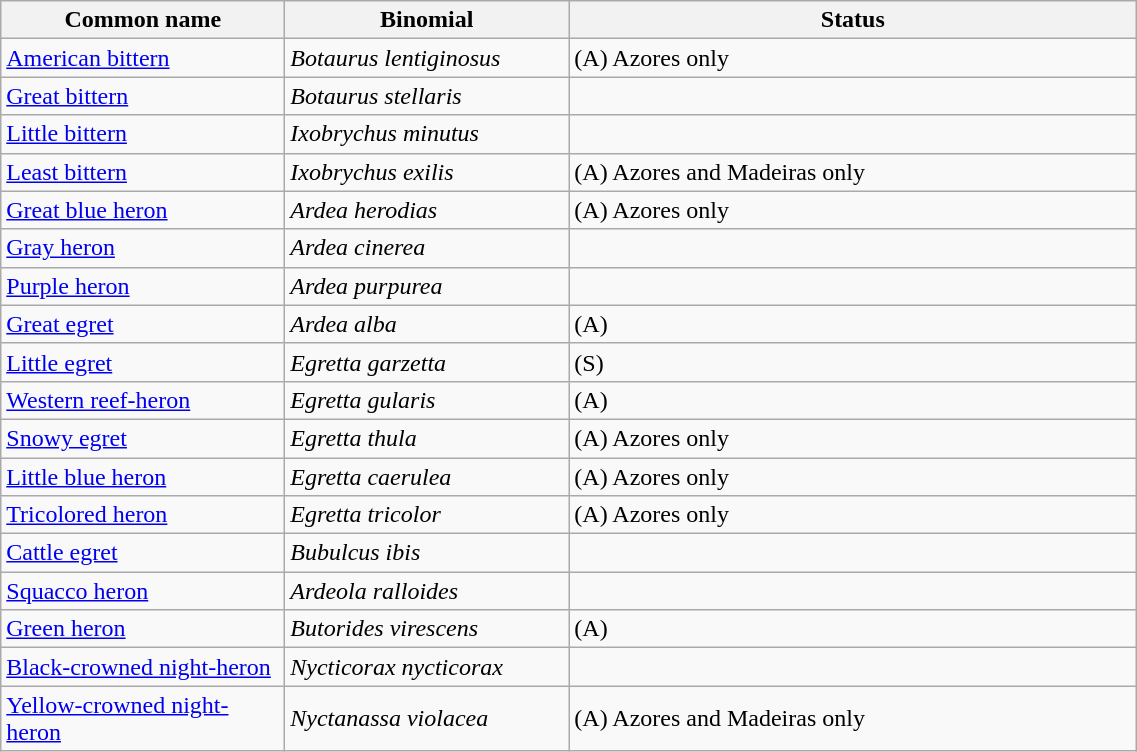<table width=60% class="wikitable">
<tr>
<th width=15%>Common name</th>
<th width=15%>Binomial</th>
<th width=30%>Status</th>
</tr>
<tr>
<td><a href='#'>American bittern</a></td>
<td><em>Botaurus lentiginosus</em></td>
<td>(A) Azores only</td>
</tr>
<tr>
<td><a href='#'>Great bittern</a></td>
<td><em>Botaurus stellaris</em></td>
<td></td>
</tr>
<tr>
<td><a href='#'>Little bittern</a></td>
<td><em>Ixobrychus minutus</em></td>
<td></td>
</tr>
<tr>
<td><a href='#'>Least bittern</a></td>
<td><em>Ixobrychus exilis</em></td>
<td>(A) Azores and Madeiras only</td>
</tr>
<tr>
<td><a href='#'>Great blue heron</a></td>
<td><em>Ardea herodias</em></td>
<td>(A) Azores only</td>
</tr>
<tr>
<td><a href='#'>Gray heron</a></td>
<td><em>Ardea cinerea</em></td>
<td></td>
</tr>
<tr>
<td><a href='#'>Purple heron</a></td>
<td><em>Ardea purpurea</em></td>
<td></td>
</tr>
<tr>
<td><a href='#'>Great egret</a></td>
<td><em>Ardea alba</em></td>
<td>(A)</td>
</tr>
<tr>
<td><a href='#'>Little egret</a></td>
<td><em>Egretta garzetta</em></td>
<td>(S)</td>
</tr>
<tr>
<td><a href='#'>Western reef-heron</a></td>
<td><em>Egretta gularis</em></td>
<td>(A)</td>
</tr>
<tr>
<td><a href='#'>Snowy egret</a></td>
<td><em>Egretta thula</em></td>
<td>(A) Azores only</td>
</tr>
<tr>
<td><a href='#'>Little blue heron</a></td>
<td><em>Egretta caerulea</em></td>
<td>(A) Azores only</td>
</tr>
<tr>
<td><a href='#'>Tricolored heron</a></td>
<td><em>Egretta tricolor</em></td>
<td>(A) Azores only</td>
</tr>
<tr>
<td><a href='#'>Cattle egret</a></td>
<td><em>Bubulcus ibis</em></td>
<td></td>
</tr>
<tr>
<td><a href='#'>Squacco heron</a></td>
<td><em>Ardeola ralloides</em></td>
<td></td>
</tr>
<tr>
<td><a href='#'>Green heron</a></td>
<td><em>Butorides virescens</em></td>
<td>(A)</td>
</tr>
<tr>
<td><a href='#'>Black-crowned night-heron</a></td>
<td><em>Nycticorax nycticorax</em></td>
<td></td>
</tr>
<tr>
<td><a href='#'>Yellow-crowned night-heron</a></td>
<td><em> Nyctanassa violacea</em></td>
<td>(A) Azores and Madeiras only</td>
</tr>
</table>
